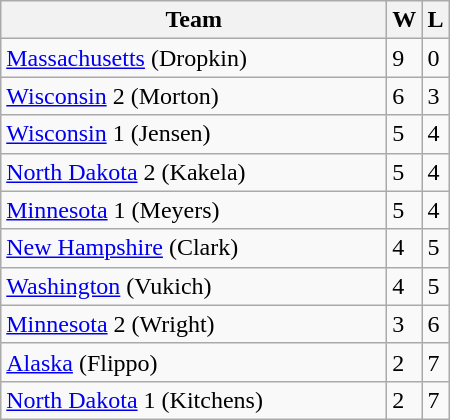<table class=wikitable>
<tr>
<th width=250>Team</th>
<th>W</th>
<th>L</th>
</tr>
<tr>
<td> <a href='#'>Massachusetts</a> (Dropkin)</td>
<td>9</td>
<td>0</td>
</tr>
<tr>
<td> <a href='#'>Wisconsin</a> 2 (Morton)</td>
<td>6</td>
<td>3</td>
</tr>
<tr>
<td> <a href='#'>Wisconsin</a> 1 (Jensen)</td>
<td>5</td>
<td>4</td>
</tr>
<tr>
<td> <a href='#'>North Dakota</a> 2 (Kakela)</td>
<td>5</td>
<td>4</td>
</tr>
<tr>
<td> <a href='#'>Minnesota</a> 1 (Meyers)</td>
<td>5</td>
<td>4</td>
</tr>
<tr>
<td> <a href='#'>New Hampshire</a> (Clark)</td>
<td>4</td>
<td>5</td>
</tr>
<tr>
<td> <a href='#'>Washington</a> (Vukich)</td>
<td>4</td>
<td>5</td>
</tr>
<tr>
<td> <a href='#'>Minnesota</a> 2 (Wright)</td>
<td>3</td>
<td>6</td>
</tr>
<tr>
<td> <a href='#'>Alaska</a> (Flippo)</td>
<td>2</td>
<td>7</td>
</tr>
<tr>
<td> <a href='#'>North Dakota</a> 1 (Kitchens)</td>
<td>2</td>
<td>7</td>
</tr>
</table>
